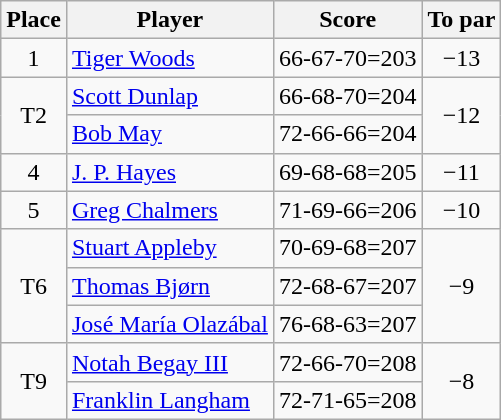<table class="wikitable">
<tr>
<th>Place</th>
<th>Player</th>
<th>Score</th>
<th>To par</th>
</tr>
<tr>
<td align=center>1</td>
<td> <a href='#'>Tiger Woods</a></td>
<td align=center>66-67-70=203</td>
<td align=center>−13</td>
</tr>
<tr>
<td rowspan="2" align=center>T2</td>
<td> <a href='#'>Scott Dunlap</a></td>
<td align=center>66-68-70=204</td>
<td rowspan="2" align=center>−12</td>
</tr>
<tr>
<td> <a href='#'>Bob May</a></td>
<td align=center>72-66-66=204</td>
</tr>
<tr>
<td align=center>4</td>
<td> <a href='#'>J. P. Hayes</a></td>
<td align=center>69-68-68=205</td>
<td align=center>−11</td>
</tr>
<tr>
<td align=center>5</td>
<td> <a href='#'>Greg Chalmers</a></td>
<td align=center>71-69-66=206</td>
<td align=center>−10</td>
</tr>
<tr>
<td rowspan="3" align=center>T6</td>
<td> <a href='#'>Stuart Appleby</a></td>
<td align=center>70-69-68=207</td>
<td rowspan="3" align=center>−9</td>
</tr>
<tr>
<td> <a href='#'>Thomas Bjørn</a></td>
<td align=center>72-68-67=207</td>
</tr>
<tr>
<td> <a href='#'>José María Olazábal</a></td>
<td align=center>76-68-63=207</td>
</tr>
<tr>
<td rowspan="2" align=center>T9</td>
<td> <a href='#'>Notah Begay III</a></td>
<td align=center>72-66-70=208</td>
<td rowspan="2" align=center>−8</td>
</tr>
<tr>
<td> <a href='#'>Franklin Langham</a></td>
<td align=center>72-71-65=208</td>
</tr>
</table>
